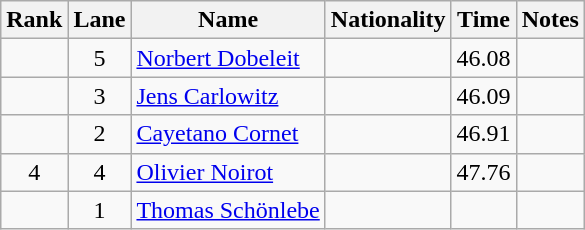<table class="wikitable sortable" style="text-align:center">
<tr>
<th>Rank</th>
<th>Lane</th>
<th>Name</th>
<th>Nationality</th>
<th>Time</th>
<th>Notes</th>
</tr>
<tr>
<td></td>
<td>5</td>
<td align="left"><a href='#'>Norbert Dobeleit</a></td>
<td align=left></td>
<td>46.08</td>
<td></td>
</tr>
<tr>
<td></td>
<td>3</td>
<td align="left"><a href='#'>Jens Carlowitz</a></td>
<td align=left></td>
<td>46.09</td>
<td></td>
</tr>
<tr>
<td></td>
<td>2</td>
<td align="left"><a href='#'>Cayetano Cornet</a></td>
<td align=left></td>
<td>46.91</td>
<td></td>
</tr>
<tr>
<td>4</td>
<td>4</td>
<td align="left"><a href='#'>Olivier Noirot</a></td>
<td align=left></td>
<td>47.76</td>
<td></td>
</tr>
<tr>
<td></td>
<td>1</td>
<td align="left"><a href='#'>Thomas Schönlebe</a></td>
<td align=left></td>
<td></td>
<td></td>
</tr>
</table>
